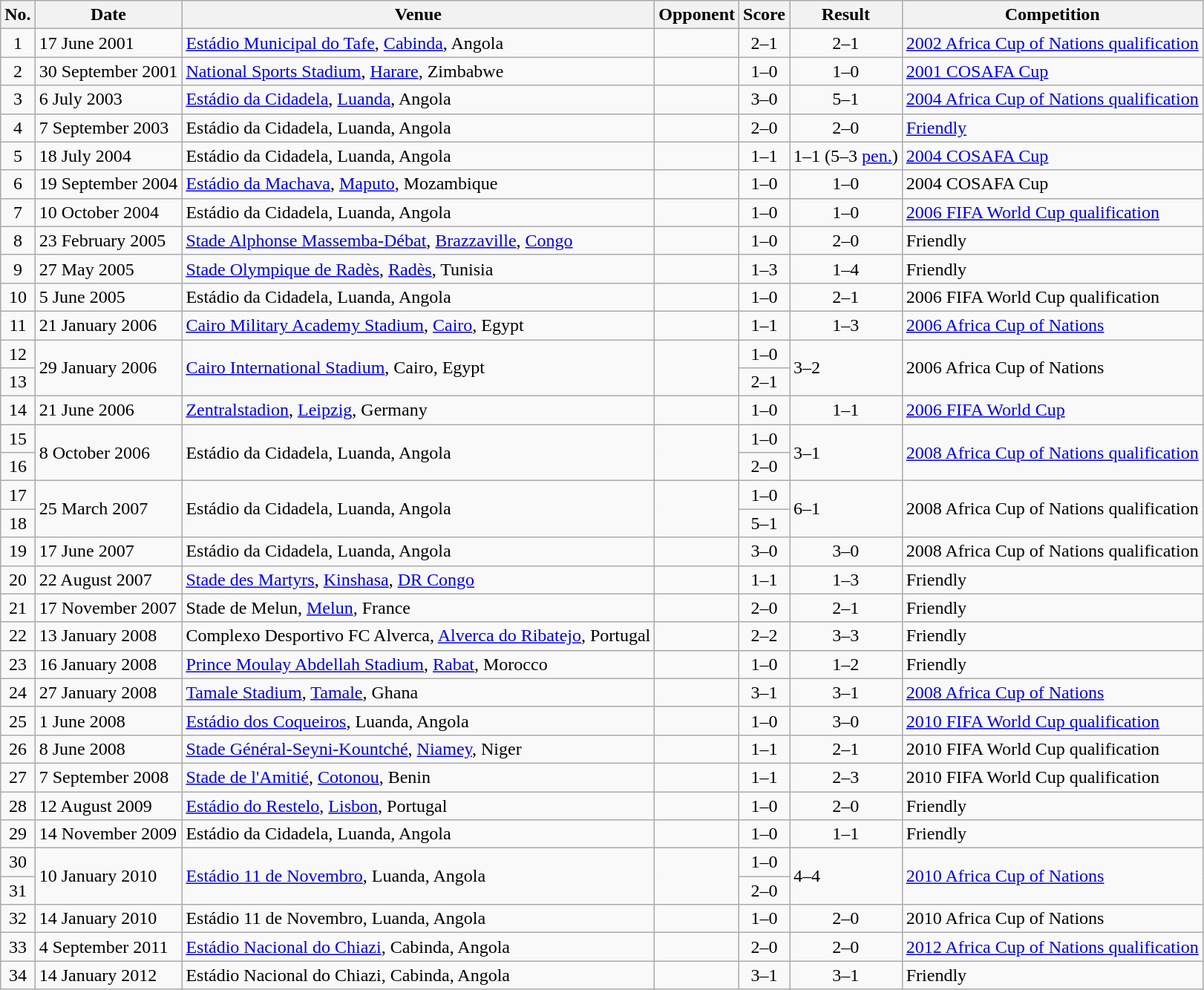<table class="wikitable sortable">
<tr>
<th scope="col">No.</th>
<th scope="col">Date</th>
<th scope="col">Venue</th>
<th scope="col">Opponent</th>
<th scope="col">Score</th>
<th scope="col">Result</th>
<th scope="col">Competition</th>
</tr>
<tr>
<td align="center">1</td>
<td>17 June 2001</td>
<td><a href='#'>Estádio Municipal do Tafe</a>, <a href='#'>Cabinda</a>, Angola</td>
<td></td>
<td align="center">2–1</td>
<td align="center">2–1</td>
<td><a href='#'>2002 Africa Cup of Nations qualification</a></td>
</tr>
<tr>
<td align="center">2</td>
<td>30 September 2001</td>
<td><a href='#'>National Sports Stadium</a>, <a href='#'>Harare</a>, Zimbabwe</td>
<td></td>
<td align="center">1–0</td>
<td align="center">1–0</td>
<td><a href='#'>2001 COSAFA Cup</a></td>
</tr>
<tr>
<td align="center">3</td>
<td>6 July 2003</td>
<td><a href='#'>Estádio da Cidadela</a>, <a href='#'>Luanda</a>, Angola</td>
<td></td>
<td align="center">3–0</td>
<td align="center">5–1</td>
<td><a href='#'>2004 Africa Cup of Nations qualification</a></td>
</tr>
<tr>
<td align="center">4</td>
<td>7 September 2003</td>
<td>Estádio da Cidadela, Luanda, Angola</td>
<td></td>
<td align="center">2–0</td>
<td align="center">2–0</td>
<td><a href='#'>Friendly</a></td>
</tr>
<tr>
<td align="center">5</td>
<td>18 July 2004</td>
<td>Estádio da Cidadela, Luanda, Angola</td>
<td></td>
<td align="center">1–1</td>
<td align="center">1–1 (5–3 <a href='#'>pen.</a>)</td>
<td><a href='#'>2004 COSAFA Cup</a></td>
</tr>
<tr>
<td align="center">6</td>
<td>19 September 2004</td>
<td><a href='#'>Estádio da Machava</a>, <a href='#'>Maputo</a>, Mozambique</td>
<td></td>
<td align="center">1–0</td>
<td align="center">1–0</td>
<td>2004 COSAFA Cup</td>
</tr>
<tr>
<td align="center">7</td>
<td>10 October 2004</td>
<td>Estádio da Cidadela, Luanda, Angola</td>
<td></td>
<td align="center">1–0</td>
<td align="center">1–0</td>
<td><a href='#'>2006 FIFA World Cup qualification</a></td>
</tr>
<tr>
<td align="center">8</td>
<td>23 February 2005</td>
<td><a href='#'>Stade Alphonse Massemba-Débat</a>, <a href='#'>Brazzaville</a>, <a href='#'>Congo</a></td>
<td></td>
<td align="center">1–0</td>
<td align="center">2–0</td>
<td>Friendly</td>
</tr>
<tr>
<td align="center">9</td>
<td>27 May 2005</td>
<td><a href='#'>Stade Olympique de Radès</a>, <a href='#'>Radès</a>, Tunisia</td>
<td></td>
<td align="center">1–3</td>
<td align="center">1–4</td>
<td>Friendly</td>
</tr>
<tr>
<td align="center">10</td>
<td>5 June 2005</td>
<td>Estádio da Cidadela, Luanda, Angola</td>
<td></td>
<td align="center">1–0</td>
<td align="center">2–1</td>
<td>2006 FIFA World Cup qualification</td>
</tr>
<tr>
<td align="center">11</td>
<td>21 January 2006</td>
<td><a href='#'>Cairo Military Academy Stadium</a>, <a href='#'>Cairo</a>, Egypt</td>
<td></td>
<td align="center">1–1</td>
<td align="center">1–3</td>
<td><a href='#'>2006 Africa Cup of Nations</a></td>
</tr>
<tr>
<td align="center">12</td>
<td rowspan="2">29 January 2006</td>
<td rowspan="2"><a href='#'>Cairo International Stadium</a>, Cairo, Egypt</td>
<td rowspan="2"></td>
<td align="center">1–0</td>
<td rowspan="2" align:center">3–2</td>
<td rowspan="2">2006 Africa Cup of Nations</td>
</tr>
<tr>
<td align="center">13</td>
<td align="center">2–1</td>
</tr>
<tr>
<td align="center">14</td>
<td>21 June 2006</td>
<td><a href='#'>Zentralstadion</a>, <a href='#'>Leipzig</a>, Germany</td>
<td></td>
<td align="center">1–0</td>
<td align="center">1–1</td>
<td><a href='#'>2006 FIFA World Cup</a></td>
</tr>
<tr>
<td align="center">15</td>
<td rowspan="2">8 October 2006</td>
<td rowspan="2">Estádio da Cidadela, Luanda, Angola</td>
<td rowspan="2"></td>
<td align="center">1–0</td>
<td rowspan="2" align:center">3–1</td>
<td rowspan="2"><a href='#'>2008 Africa Cup of Nations qualification</a></td>
</tr>
<tr>
<td align="center">16</td>
<td align="center">2–0</td>
</tr>
<tr>
<td align="center">17</td>
<td rowspan="2">25 March 2007</td>
<td rowspan="2">Estádio da Cidadela, Luanda, Angola</td>
<td rowspan="2"></td>
<td align="center">1–0</td>
<td rowspan="2" align:center">6–1</td>
<td rowspan="2">2008 Africa Cup of Nations qualification</td>
</tr>
<tr>
<td align="center">18</td>
<td align="center">5–1</td>
</tr>
<tr>
<td align="center">19</td>
<td>17 June 2007</td>
<td>Estádio da Cidadela, Luanda, Angola</td>
<td></td>
<td align="center">3–0</td>
<td align="center">3–0</td>
<td>2008 Africa Cup of Nations qualification</td>
</tr>
<tr>
<td align="center">20</td>
<td>22 August 2007</td>
<td><a href='#'>Stade des Martyrs</a>, <a href='#'>Kinshasa</a>, <a href='#'>DR Congo</a></td>
<td></td>
<td align="center">1–1</td>
<td align="center">1–3</td>
<td>Friendly</td>
</tr>
<tr>
<td align="center">21</td>
<td>17 November 2007</td>
<td>Stade de Melun, <a href='#'>Melun</a>, France</td>
<td></td>
<td align="center">2–0</td>
<td align="center">2–1</td>
<td>Friendly</td>
</tr>
<tr>
<td align="center">22</td>
<td>13 January 2008</td>
<td>Complexo Desportivo FC Alverca, <a href='#'>Alverca do Ribatejo</a>, Portugal</td>
<td></td>
<td align="center">2–2</td>
<td align="center">3–3</td>
<td>Friendly</td>
</tr>
<tr>
<td align="center">23</td>
<td>16 January 2008</td>
<td><a href='#'>Prince Moulay Abdellah Stadium</a>, <a href='#'>Rabat</a>, Morocco</td>
<td></td>
<td align="center">1–0</td>
<td align="center">1–2</td>
<td>Friendly</td>
</tr>
<tr>
<td align="center">24</td>
<td>27 January 2008</td>
<td><a href='#'>Tamale Stadium</a>, <a href='#'>Tamale</a>, Ghana</td>
<td></td>
<td align="center">3–1</td>
<td align="center">3–1</td>
<td><a href='#'>2008 Africa Cup of Nations</a></td>
</tr>
<tr>
<td align="center">25</td>
<td>1 June 2008</td>
<td><a href='#'>Estádio dos Coqueiros</a>, Luanda, Angola</td>
<td></td>
<td align="center">1–0</td>
<td align="center">3–0</td>
<td><a href='#'>2010 FIFA World Cup qualification</a></td>
</tr>
<tr>
<td align="center">26</td>
<td>8 June 2008</td>
<td><a href='#'>Stade Général-Seyni-Kountché</a>, <a href='#'>Niamey</a>, Niger</td>
<td></td>
<td align="center">1–1</td>
<td align="center">2–1</td>
<td>2010 FIFA World Cup qualification</td>
</tr>
<tr>
<td align="center">27</td>
<td>7 September 2008</td>
<td><a href='#'>Stade de l'Amitié</a>, <a href='#'>Cotonou</a>, Benin</td>
<td></td>
<td align="center">1–1</td>
<td align="center">2–3</td>
<td>2010 FIFA World Cup qualification</td>
</tr>
<tr>
<td align="center">28</td>
<td>12 August 2009</td>
<td><a href='#'>Estádio do Restelo</a>, <a href='#'>Lisbon</a>, Portugal</td>
<td></td>
<td align="center">1–0</td>
<td align="center">2–0</td>
<td>Friendly</td>
</tr>
<tr>
<td align="center">29</td>
<td>14 November 2009</td>
<td>Estádio da Cidadela, Luanda, Angola</td>
<td></td>
<td align="center">1–0</td>
<td align="center">1–1</td>
<td>Friendly</td>
</tr>
<tr>
<td align="center">30</td>
<td rowspan="2">10 January 2010</td>
<td rowspan="2"><a href='#'>Estádio 11 de Novembro</a>, Luanda, Angola</td>
<td rowspan="2"></td>
<td align="center">1–0</td>
<td rowspan="2" align:center">4–4</td>
<td rowspan="2"><a href='#'>2010 Africa Cup of Nations</a></td>
</tr>
<tr>
<td align="center">31</td>
<td align="center">2–0</td>
</tr>
<tr>
<td align="center">32</td>
<td>14 January 2010</td>
<td>Estádio 11 de Novembro, Luanda, Angola</td>
<td></td>
<td align="center">1–0</td>
<td align="center">2–0</td>
<td>2010 Africa Cup of Nations</td>
</tr>
<tr>
<td align="center">33</td>
<td>4 September 2011</td>
<td><a href='#'>Estádio Nacional do Chiazi</a>, Cabinda, Angola</td>
<td></td>
<td align="center">2–0</td>
<td align="center">2–0</td>
<td><a href='#'>2012 Africa Cup of Nations qualification</a></td>
</tr>
<tr>
<td align="center">34</td>
<td>14 January 2012</td>
<td>Estádio Nacional do Chiazi, Cabinda, Angola</td>
<td></td>
<td align="center">3–1</td>
<td align="center">3–1</td>
<td>Friendly</td>
</tr>
</table>
